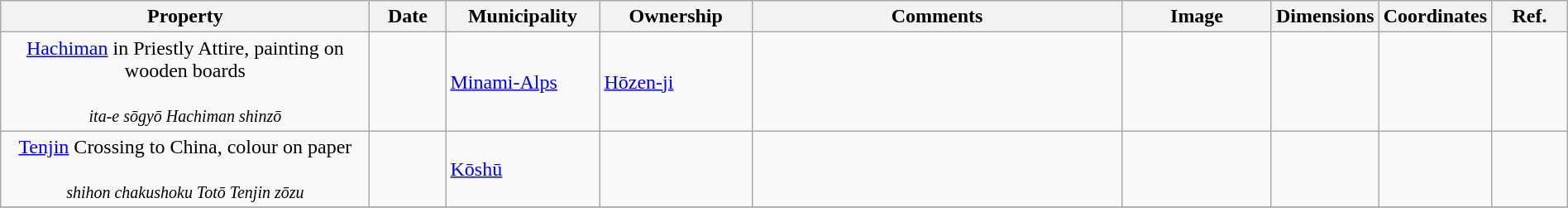<table class="wikitable sortable"  style="width:100%;">
<tr>
<th width="25%" align="left">Property</th>
<th width="5%" align="left" data-sort-type="number">Date</th>
<th width="10%" align="left">Municipality</th>
<th width="10%" align="left">Ownership</th>
<th width="25%" align="left" class="unsortable">Comments</th>
<th width="10%" align="left" class="unsortable">Image</th>
<th width="5%" align="left" class="unsortable">Dimensions</th>
<th width="5%" align="left" class="unsortable">Coordinates</th>
<th width="5%" align="left" class="unsortable">Ref.</th>
</tr>
<tr>
<td align="center"><a href='#'>Hachiman</a> in Priestly Attire, painting on wooden boards<br><br><small><em>ita-e sōgyō Hachiman shinzō</em></small></td>
<td></td>
<td><a href='#'>Minami-Alps</a></td>
<td><a href='#'>Hōzen-ji</a></td>
<td></td>
<td></td>
<td></td>
<td></td>
<td></td>
</tr>
<tr>
<td align="center"><a href='#'>Tenjin</a> Crossing to China, colour on paper<br><br><small><em>shihon chakushoku Totō Tenjin zōzu</em></small></td>
<td></td>
<td><a href='#'>Kōshū</a></td>
<td></td>
<td></td>
<td></td>
<td></td>
<td></td>
<td></td>
</tr>
<tr>
</tr>
</table>
